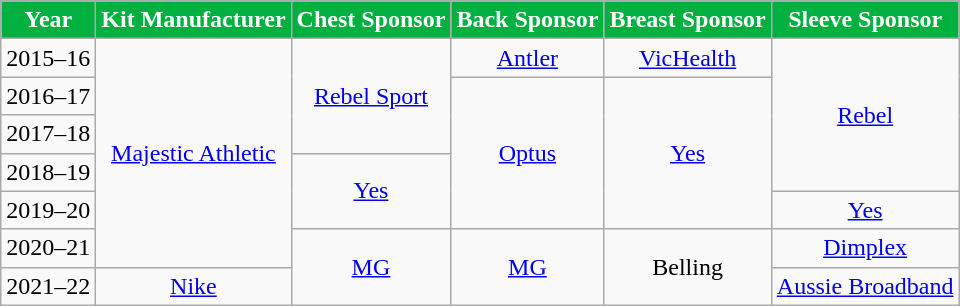<table class="wikitable">
<tr>
<th style="background:#00B13F; color:white;">Year</th>
<th style="background:#00B13F; color:white;">Kit Manufacturer</th>
<th style="background:#00B13F; color:white;">Chest Sponsor</th>
<th style="background:#00B13F; color:white;">Back Sponsor</th>
<th style="background:#00B13F; color:white;">Breast Sponsor</th>
<th style="background:#00B13F; color:white;">Sleeve Sponsor</th>
</tr>
<tr align=center>
<td>2015–16</td>
<td rowspan="6"><a href='#'>Majestic Athletic</a></td>
<td rowspan="3"><a href='#'>Rebel Sport</a></td>
<td><a href='#'>Antler</a></td>
<td><a href='#'>VicHealth</a></td>
<td rowspan="4"><a href='#'>Rebel</a></td>
</tr>
<tr align=center>
<td>2016–17</td>
<td rowspan="4"><a href='#'>Optus</a></td>
<td rowspan="4"><a href='#'>Yes</a></td>
</tr>
<tr align=center>
<td>2017–18</td>
</tr>
<tr align=center>
<td>2018–19</td>
<td rowspan="2"><a href='#'>Yes</a></td>
</tr>
<tr align=center>
<td>2019–20</td>
<td><a href='#'>Yes</a></td>
</tr>
<tr align=center>
<td>2020–21</td>
<td rowspan="2"><a href='#'>MG</a></td>
<td rowspan="2"><a href='#'>MG</a></td>
<td rowspan="2">Belling</td>
<td><a href='#'>Dimplex</a></td>
</tr>
<tr align=center>
<td>2021–22</td>
<td><a href='#'>Nike</a></td>
<td><a href='#'>Aussie Broadband</a></td>
</tr>
</table>
